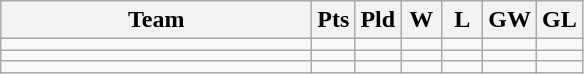<table class="wikitable" style="text-align:center">
<tr>
<th width=200>Team</th>
<th width=20>Pts</th>
<th width=20>Pld</th>
<th width=20>W</th>
<th width=20>L</th>
<th width=20>GW</th>
<th width=20>GL</th>
</tr>
<tr>
<td style="text-align:left;"></td>
<td></td>
<td></td>
<td></td>
<td></td>
<td></td>
<td></td>
</tr>
<tr>
<td style="text-align:left;"></td>
<td></td>
<td></td>
<td></td>
<td></td>
<td></td>
<td></td>
</tr>
<tr>
<td style="text-align:left;"></td>
<td></td>
<td></td>
<td></td>
<td></td>
<td></td>
<td></td>
</tr>
</table>
